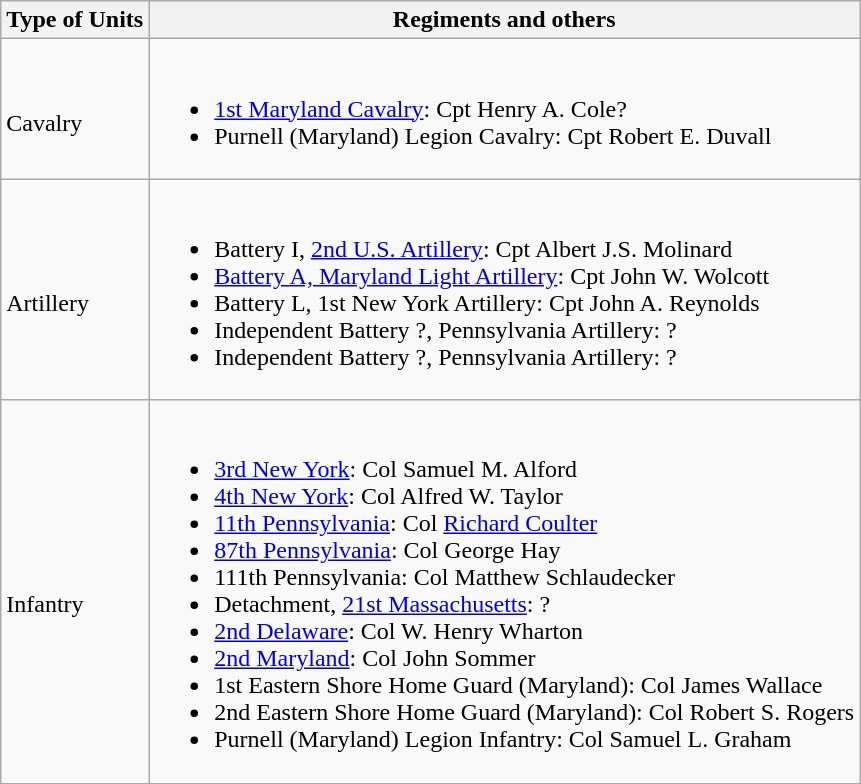<table class="wikitable">
<tr>
<th>Type of Units</th>
<th>Regiments and others</th>
</tr>
<tr>
<td><br>Cavalry</td>
<td><br><ul><li><a href='#'>1st Maryland Cavalry</a>: Cpt Henry A. Cole?</li><li>Purnell (Maryland) Legion Cavalry: Cpt Robert E. Duvall</li></ul></td>
</tr>
<tr>
<td><br>Artillery</td>
<td><br><ul><li>Battery I, <a href='#'>2nd U.S. Artillery</a>: Cpt Albert J.S. Molinard</li><li><a href='#'>Battery A, Maryland Light Artillery</a>: Cpt John W. Wolcott</li><li>Battery L, 1st New York Artillery: Cpt John A. Reynolds</li><li>Independent Battery ?, Pennsylvania Artillery: ?</li><li>Independent Battery ?, Pennsylvania Artillery: ?</li></ul></td>
</tr>
<tr>
<td><br>Infantry</td>
<td><br><ul><li><a href='#'>3rd New York</a>: Col Samuel M. Alford</li><li><a href='#'>4th New York</a>: Col Alfred W. Taylor</li><li><a href='#'>11th Pennsylvania</a>: Col <a href='#'>Richard Coulter</a></li><li><a href='#'>87th Pennsylvania</a>: Col George Hay</li><li>111th Pennsylvania: Col Matthew Schlaudecker</li><li>Detachment, <a href='#'>21st Massachusetts</a>: ?</li><li><a href='#'>2nd Delaware</a>: Col W. Henry Wharton</li><li><a href='#'>2nd Maryland</a>: Col John Sommer</li><li>1st Eastern Shore Home Guard (Maryland): Col James Wallace</li><li>2nd Eastern Shore Home Guard (Maryland): Col Robert S. Rogers</li><li>Purnell (Maryland) Legion Infantry: Col Samuel L. Graham</li></ul></td>
</tr>
</table>
